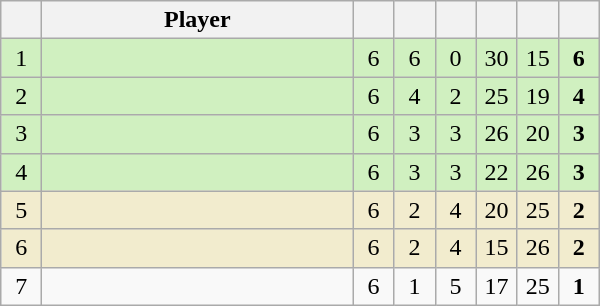<table class="wikitable" style="text-align:center; margin: 1em auto 1em auto, align:left">
<tr>
<th width=20></th>
<th width=200>Player</th>
<th width=20></th>
<th width=20></th>
<th width=20></th>
<th width=20></th>
<th width=20></th>
<th width=20></th>
</tr>
<tr style="background:#D0F0C0;">
<td>1</td>
<td align=left></td>
<td>6</td>
<td>6</td>
<td>0</td>
<td>30</td>
<td>15</td>
<td><strong>6</strong></td>
</tr>
<tr style="background:#D0F0C0;">
<td>2</td>
<td align=left></td>
<td>6</td>
<td>4</td>
<td>2</td>
<td>25</td>
<td>19</td>
<td><strong>4</strong></td>
</tr>
<tr style="background:#D0F0C0;">
<td>3</td>
<td align=left></td>
<td>6</td>
<td>3</td>
<td>3</td>
<td>26</td>
<td>20</td>
<td><strong>3</strong></td>
</tr>
<tr style="background:#D0F0C0;">
<td>4</td>
<td align=left></td>
<td>6</td>
<td>3</td>
<td>3</td>
<td>22</td>
<td>26</td>
<td><strong>3</strong></td>
</tr>
<tr style="background:#f2ecce;">
<td>5</td>
<td align=left></td>
<td>6</td>
<td>2</td>
<td>4</td>
<td>20</td>
<td>25</td>
<td><strong>2</strong></td>
</tr>
<tr style="background:#f2ecce;">
<td>6</td>
<td align=left></td>
<td>6</td>
<td>2</td>
<td>4</td>
<td>15</td>
<td>26</td>
<td><strong>2</strong></td>
</tr>
<tr style=>
<td>7</td>
<td align=left></td>
<td>6</td>
<td>1</td>
<td>5</td>
<td>17</td>
<td>25</td>
<td><strong>1</strong></td>
</tr>
</table>
